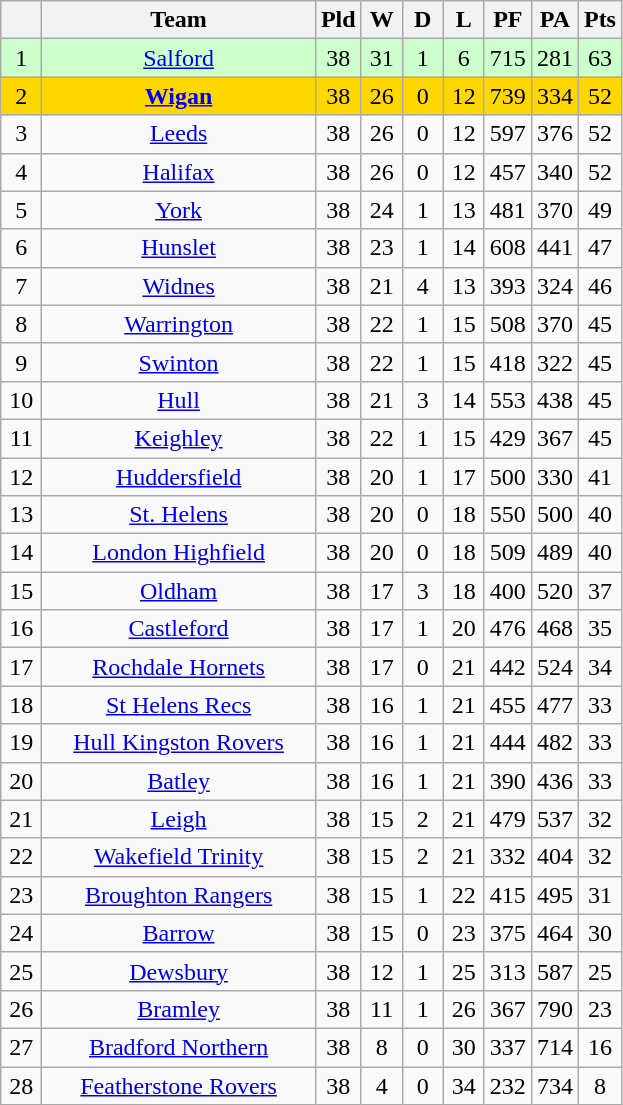<table class="wikitable" style="text-align:center;">
<tr>
<th style="width:20px;" abbr="Position"></th>
<th width=175>Team</th>
<th style="width:20px;" abbr="Played">Pld</th>
<th style="width:20px;" abbr="Won">W</th>
<th style="width:20px;" abbr="Drawn">D</th>
<th style="width:20px;" abbr="Lost">L</th>
<th style="width:20px;" abbr="Points for">PF</th>
<th style="width:20px;" abbr="Points against">PA</th>
<th style="width:20px;" abbr="Points">Pts</th>
</tr>
<tr style="text-align:center; background:#cfc;">
<td>1</td>
<td><a href='#'>Salford</a></td>
<td>38</td>
<td>31</td>
<td>1</td>
<td>6</td>
<td>715</td>
<td>281</td>
<td>63</td>
</tr>
<tr style="text-align:center; background:gold;">
<td>2</td>
<td><strong><a href='#'>Wigan</a></strong></td>
<td>38</td>
<td>26</td>
<td>0</td>
<td>12</td>
<td>739</td>
<td>334</td>
<td>52</td>
</tr>
<tr style="text-align:center;">
<td>3</td>
<td><a href='#'>Leeds</a></td>
<td>38</td>
<td>26</td>
<td>0</td>
<td>12</td>
<td>597</td>
<td>376</td>
<td>52</td>
</tr>
<tr style="text-align:center;">
<td>4</td>
<td><a href='#'>Halifax</a></td>
<td>38</td>
<td>26</td>
<td>0</td>
<td>12</td>
<td>457</td>
<td>340</td>
<td>52</td>
</tr>
<tr style="text-align:center;">
<td>5</td>
<td><a href='#'>York</a></td>
<td>38</td>
<td>24</td>
<td>1</td>
<td>13</td>
<td>481</td>
<td>370</td>
<td>49</td>
</tr>
<tr style="text-align:center;">
<td>6</td>
<td><a href='#'>Hunslet</a></td>
<td>38</td>
<td>23</td>
<td>1</td>
<td>14</td>
<td>608</td>
<td>441</td>
<td>47</td>
</tr>
<tr style="text-align:center;">
<td>7</td>
<td><a href='#'>Widnes</a></td>
<td>38</td>
<td>21</td>
<td>4</td>
<td>13</td>
<td>393</td>
<td>324</td>
<td>46</td>
</tr>
<tr style="text-align:center;">
<td>8</td>
<td><a href='#'>Warrington</a></td>
<td>38</td>
<td>22</td>
<td>1</td>
<td>15</td>
<td>508</td>
<td>370</td>
<td>45</td>
</tr>
<tr style="text-align:center;">
<td>9</td>
<td><a href='#'>Swinton</a></td>
<td>38</td>
<td>22</td>
<td>1</td>
<td>15</td>
<td>418</td>
<td>322</td>
<td>45</td>
</tr>
<tr style="text-align:center;">
<td>10</td>
<td><a href='#'>Hull</a></td>
<td>38</td>
<td>21</td>
<td>3</td>
<td>14</td>
<td>553</td>
<td>438</td>
<td>45</td>
</tr>
<tr style="text-align:center;">
<td>11</td>
<td><a href='#'>Keighley</a></td>
<td>38</td>
<td>22</td>
<td>1</td>
<td>15</td>
<td>429</td>
<td>367</td>
<td>45</td>
</tr>
<tr style="text-align:center;">
<td>12</td>
<td><a href='#'>Huddersfield</a></td>
<td>38</td>
<td>20</td>
<td>1</td>
<td>17</td>
<td>500</td>
<td>330</td>
<td>41</td>
</tr>
<tr style="text-align:center;">
<td>13</td>
<td><a href='#'>St. Helens</a></td>
<td>38</td>
<td>20</td>
<td>0</td>
<td>18</td>
<td>550</td>
<td>500</td>
<td>40</td>
</tr>
<tr style="text-align:center;">
<td>14</td>
<td><a href='#'>London Highfield</a></td>
<td>38</td>
<td>20</td>
<td>0</td>
<td>18</td>
<td>509</td>
<td>489</td>
<td>40</td>
</tr>
<tr style="text-align:center;">
<td>15</td>
<td><a href='#'>Oldham</a></td>
<td>38</td>
<td>17</td>
<td>3</td>
<td>18</td>
<td>400</td>
<td>520</td>
<td>37</td>
</tr>
<tr style="text-align:center;">
<td>16</td>
<td><a href='#'>Castleford</a></td>
<td>38</td>
<td>17</td>
<td>1</td>
<td>20</td>
<td>476</td>
<td>468</td>
<td>35</td>
</tr>
<tr style="text-align:center;">
<td>17</td>
<td><a href='#'>Rochdale Hornets</a></td>
<td>38</td>
<td>17</td>
<td>0</td>
<td>21</td>
<td>442</td>
<td>524</td>
<td>34</td>
</tr>
<tr style="text-align:center;">
<td>18</td>
<td><a href='#'>St Helens Recs</a></td>
<td>38</td>
<td>16</td>
<td>1</td>
<td>21</td>
<td>455</td>
<td>477</td>
<td>33</td>
</tr>
<tr style="text-align:center;">
<td>19</td>
<td><a href='#'>Hull Kingston Rovers</a></td>
<td>38</td>
<td>16</td>
<td>1</td>
<td>21</td>
<td>444</td>
<td>482</td>
<td>33</td>
</tr>
<tr style="text-align:center;">
<td>20</td>
<td><a href='#'>Batley</a></td>
<td>38</td>
<td>16</td>
<td>1</td>
<td>21</td>
<td>390</td>
<td>436</td>
<td>33</td>
</tr>
<tr style="text-align:center;">
<td>21</td>
<td><a href='#'>Leigh</a></td>
<td>38</td>
<td>15</td>
<td>2</td>
<td>21</td>
<td>479</td>
<td>537</td>
<td>32</td>
</tr>
<tr style="text-align:center;">
<td>22</td>
<td><a href='#'>Wakefield Trinity</a></td>
<td>38</td>
<td>15</td>
<td>2</td>
<td>21</td>
<td>332</td>
<td>404</td>
<td>32</td>
</tr>
<tr style="text-align:center;">
<td>23</td>
<td><a href='#'>Broughton Rangers</a></td>
<td>38</td>
<td>15</td>
<td>1</td>
<td>22</td>
<td>415</td>
<td>495</td>
<td>31</td>
</tr>
<tr style="text-align:center;">
<td>24</td>
<td><a href='#'>Barrow</a></td>
<td>38</td>
<td>15</td>
<td>0</td>
<td>23</td>
<td>375</td>
<td>464</td>
<td>30</td>
</tr>
<tr style="text-align:center;">
<td>25</td>
<td><a href='#'>Dewsbury</a></td>
<td>38</td>
<td>12</td>
<td>1</td>
<td>25</td>
<td>313</td>
<td>587</td>
<td>25</td>
</tr>
<tr style="text-align:center;">
<td>26</td>
<td><a href='#'>Bramley</a></td>
<td>38</td>
<td>11</td>
<td>1</td>
<td>26</td>
<td>367</td>
<td>790</td>
<td>23</td>
</tr>
<tr style="text-align:center;">
<td>27</td>
<td><a href='#'>Bradford Northern</a></td>
<td>38</td>
<td>8</td>
<td>0</td>
<td>30</td>
<td>337</td>
<td>714</td>
<td>16</td>
</tr>
<tr style="text-align:center;">
<td>28</td>
<td><a href='#'>Featherstone Rovers</a></td>
<td>38</td>
<td>4</td>
<td>0</td>
<td>34</td>
<td>232</td>
<td>734</td>
<td>8</td>
</tr>
</table>
